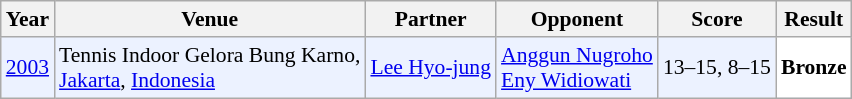<table class="sortable wikitable" style="font-size: 90%;">
<tr>
<th>Year</th>
<th>Venue</th>
<th>Partner</th>
<th>Opponent</th>
<th>Score</th>
<th>Result</th>
</tr>
<tr style="background:#ECF2FF">
<td align="center"><a href='#'>2003</a></td>
<td align="left">Tennis Indoor Gelora Bung Karno,<br><a href='#'>Jakarta</a>, <a href='#'>Indonesia</a></td>
<td align="left"> <a href='#'>Lee Hyo-jung</a></td>
<td align="left"> <a href='#'>Anggun Nugroho</a> <br>  <a href='#'>Eny Widiowati</a></td>
<td align="left">13–15, 8–15</td>
<td style="text-align:left; background:white"> <strong>Bronze</strong></td>
</tr>
</table>
